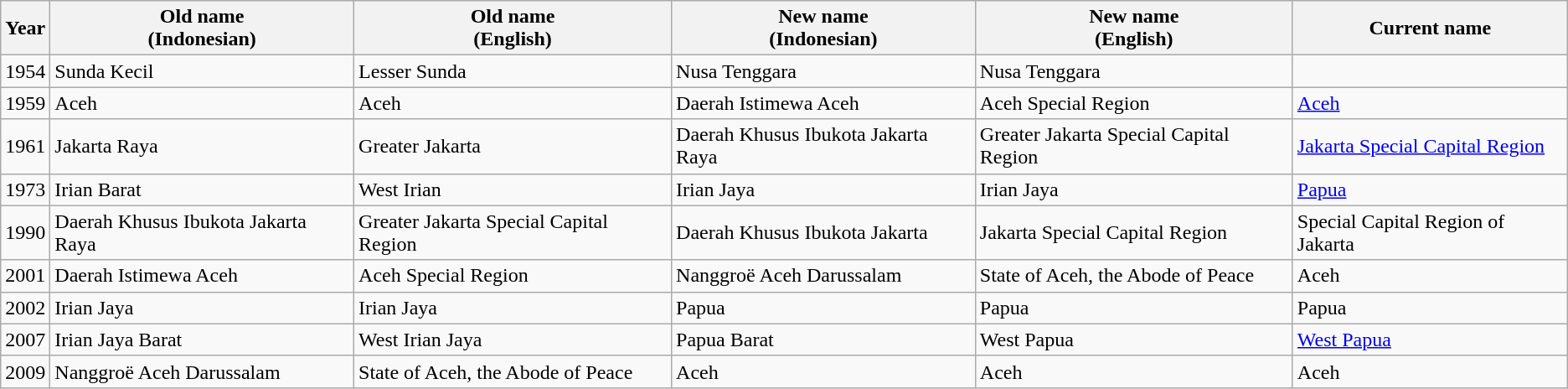<table class="wikitable sortable">
<tr>
<th>Year</th>
<th>Old name<br>(Indonesian)</th>
<th>Old name<br>(English)</th>
<th>New name<br>(Indonesian)</th>
<th>New name<br>(English)</th>
<th>Current name</th>
</tr>
<tr>
<td>1954</td>
<td>Sunda Kecil</td>
<td>Lesser Sunda</td>
<td>Nusa Tenggara</td>
<td>Nusa Tenggara</td>
<td></td>
</tr>
<tr>
<td>1959</td>
<td>Aceh</td>
<td>Aceh</td>
<td>Daerah Istimewa Aceh</td>
<td>Aceh Special Region</td>
<td><a href='#'>Aceh</a></td>
</tr>
<tr>
<td>1961</td>
<td>Jakarta Raya</td>
<td>Greater Jakarta</td>
<td>Daerah Khusus Ibukota Jakarta Raya</td>
<td>Greater Jakarta Special Capital Region</td>
<td><a href='#'>Jakarta Special Capital Region</a></td>
</tr>
<tr>
<td>1973</td>
<td>Irian Barat</td>
<td>West Irian</td>
<td>Irian Jaya</td>
<td>Irian Jaya</td>
<td><a href='#'>Papua</a></td>
</tr>
<tr>
<td>1990</td>
<td>Daerah Khusus Ibukota Jakarta Raya</td>
<td>Greater Jakarta Special Capital Region</td>
<td>Daerah Khusus Ibukota Jakarta</td>
<td>Jakarta Special Capital Region</td>
<td>Special Capital Region of Jakarta</td>
</tr>
<tr>
<td>2001</td>
<td>Daerah Istimewa Aceh</td>
<td>Aceh Special Region</td>
<td>Nanggroë Aceh Darussalam</td>
<td>State of Aceh, the Abode of Peace</td>
<td>Aceh</td>
</tr>
<tr>
<td>2002</td>
<td>Irian Jaya</td>
<td>Irian Jaya</td>
<td>Papua</td>
<td>Papua</td>
<td>Papua</td>
</tr>
<tr>
<td>2007</td>
<td>Irian Jaya Barat</td>
<td>West Irian Jaya</td>
<td>Papua Barat</td>
<td>West Papua</td>
<td><a href='#'>West Papua</a></td>
</tr>
<tr>
<td>2009</td>
<td>Nanggroë Aceh Darussalam</td>
<td>State of Aceh, the Abode of Peace</td>
<td>Aceh</td>
<td>Aceh</td>
<td>Aceh</td>
</tr>
</table>
